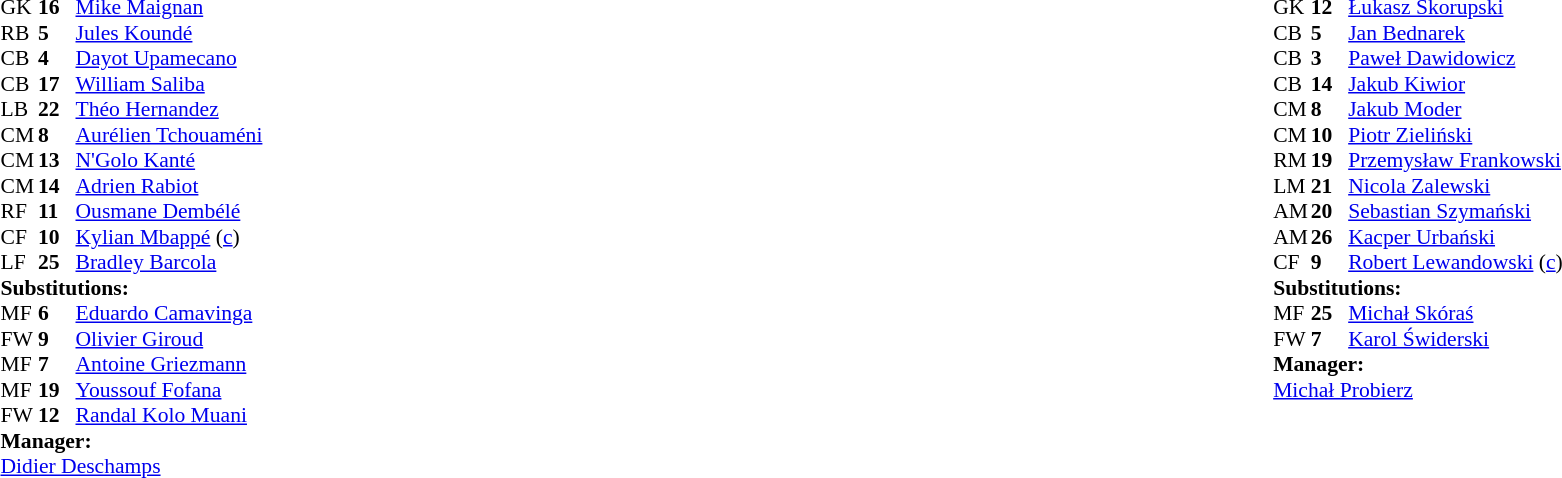<table width="100%">
<tr>
<td valign="top" width="40%"><br><table style="font-size:90%" cellspacing="0" cellpadding="0">
<tr>
<th width=25></th>
<th width=25></th>
</tr>
<tr>
<td>GK</td>
<td><strong>16</strong></td>
<td><a href='#'>Mike Maignan</a></td>
</tr>
<tr>
<td>RB</td>
<td><strong>5</strong></td>
<td><a href='#'>Jules Koundé</a></td>
</tr>
<tr>
<td>CB</td>
<td><strong>4</strong></td>
<td><a href='#'>Dayot Upamecano</a></td>
</tr>
<tr>
<td>CB</td>
<td><strong>17</strong></td>
<td><a href='#'>William Saliba</a></td>
</tr>
<tr>
<td>LB</td>
<td><strong>22</strong></td>
<td><a href='#'>Théo Hernandez</a></td>
</tr>
<tr>
<td>CM</td>
<td><strong>8</strong></td>
<td><a href='#'>Aurélien Tchouaméni</a></td>
<td></td>
<td></td>
</tr>
<tr>
<td>CM</td>
<td><strong>13</strong></td>
<td><a href='#'>N'Golo Kanté</a></td>
<td></td>
<td></td>
</tr>
<tr>
<td>CM</td>
<td><strong>14</strong></td>
<td><a href='#'>Adrien Rabiot</a></td>
<td></td>
<td></td>
</tr>
<tr>
<td>RF</td>
<td><strong>11</strong></td>
<td><a href='#'>Ousmane Dembélé</a></td>
<td></td>
<td></td>
</tr>
<tr>
<td>CF</td>
<td><strong>10</strong></td>
<td><a href='#'>Kylian Mbappé</a> (<a href='#'>c</a>)</td>
</tr>
<tr>
<td>LF</td>
<td><strong>25</strong></td>
<td><a href='#'>Bradley Barcola</a></td>
<td></td>
<td></td>
</tr>
<tr>
<td colspan="3"><strong>Substitutions:</strong></td>
</tr>
<tr>
<td>MF</td>
<td><strong>6</strong></td>
<td><a href='#'>Eduardo Camavinga</a></td>
<td></td>
<td></td>
</tr>
<tr>
<td>FW</td>
<td><strong>9</strong></td>
<td><a href='#'>Olivier Giroud</a></td>
<td></td>
<td></td>
</tr>
<tr>
<td>MF</td>
<td><strong>7</strong></td>
<td><a href='#'>Antoine Griezmann</a></td>
<td></td>
<td></td>
</tr>
<tr>
<td>MF</td>
<td><strong>19</strong></td>
<td><a href='#'>Youssouf Fofana</a></td>
<td></td>
<td></td>
</tr>
<tr>
<td>FW</td>
<td><strong>12</strong></td>
<td><a href='#'>Randal Kolo Muani</a></td>
<td></td>
<td></td>
</tr>
<tr>
<td colspan="3"><strong>Manager:</strong></td>
</tr>
<tr>
<td colspan="3"><a href='#'>Didier Deschamps</a></td>
</tr>
</table>
</td>
<td valign="top"></td>
<td valign="top" width="50%"><br><table style="font-size:90%; margin:auto" cellspacing="0" cellpadding="0">
<tr>
<th width="25"></th>
<th width="25"></th>
</tr>
<tr>
<td>GK</td>
<td><strong>12</strong></td>
<td><a href='#'>Łukasz Skorupski</a></td>
</tr>
<tr>
<td>CB</td>
<td><strong>5</strong></td>
<td><a href='#'>Jan Bednarek</a></td>
</tr>
<tr>
<td>CB</td>
<td><strong>3</strong></td>
<td><a href='#'>Paweł Dawidowicz</a></td>
<td></td>
</tr>
<tr>
<td>CB</td>
<td><strong>14</strong></td>
<td><a href='#'>Jakub Kiwior</a></td>
</tr>
<tr>
<td>CM</td>
<td><strong>8</strong></td>
<td><a href='#'>Jakub Moder</a></td>
</tr>
<tr>
<td>CM</td>
<td><strong>10</strong></td>
<td><a href='#'>Piotr Zieliński</a></td>
</tr>
<tr>
<td>RM</td>
<td><strong>19</strong></td>
<td><a href='#'>Przemysław Frankowski</a></td>
</tr>
<tr>
<td>LM</td>
<td><strong>21</strong></td>
<td><a href='#'>Nicola Zalewski</a></td>
<td></td>
<td></td>
</tr>
<tr>
<td>AM</td>
<td><strong>20</strong></td>
<td><a href='#'>Sebastian Szymański</a></td>
<td></td>
<td></td>
</tr>
<tr>
<td>AM</td>
<td><strong>26</strong></td>
<td><a href='#'>Kacper Urbański</a></td>
</tr>
<tr>
<td>CF</td>
<td><strong>9</strong></td>
<td><a href='#'>Robert Lewandowski</a> (<a href='#'>c</a>)</td>
</tr>
<tr>
<td colspan="3"><strong>Substitutions:</strong></td>
</tr>
<tr>
<td>MF</td>
<td><strong>25</strong></td>
<td><a href='#'>Michał Skóraś</a></td>
<td></td>
<td></td>
</tr>
<tr>
<td>FW</td>
<td><strong>7</strong></td>
<td><a href='#'>Karol Świderski</a></td>
<td></td>
<td></td>
</tr>
<tr>
<td colspan=3><strong>Manager:</strong></td>
</tr>
<tr>
<td colspan=3><a href='#'>Michał Probierz</a></td>
<td></td>
</tr>
</table>
</td>
</tr>
</table>
